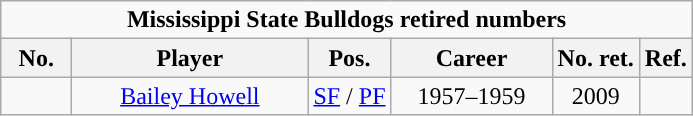<table class="wikitable sortable" style="text-align:center">
<tr>
<td colspan=6><strong>Mississippi State Bulldogs retired numbers</strong></td>
</tr>
<tr>
<th width=40px>No.</th>
<th width=150px>Player</th>
<th width=px>Pos.</th>
<th width=100px>Career</th>
<th width=px>No. ret.</th>
<th width=px>Ref.</th>
</tr>
<tr>
<td></td>
<td><a href='#'>Bailey Howell</a></td>
<td><a href='#'>SF</a> / <a href='#'>PF</a></td>
<td>1957–1959</td>
<td>2009</td>
<td></td>
</tr>
</table>
